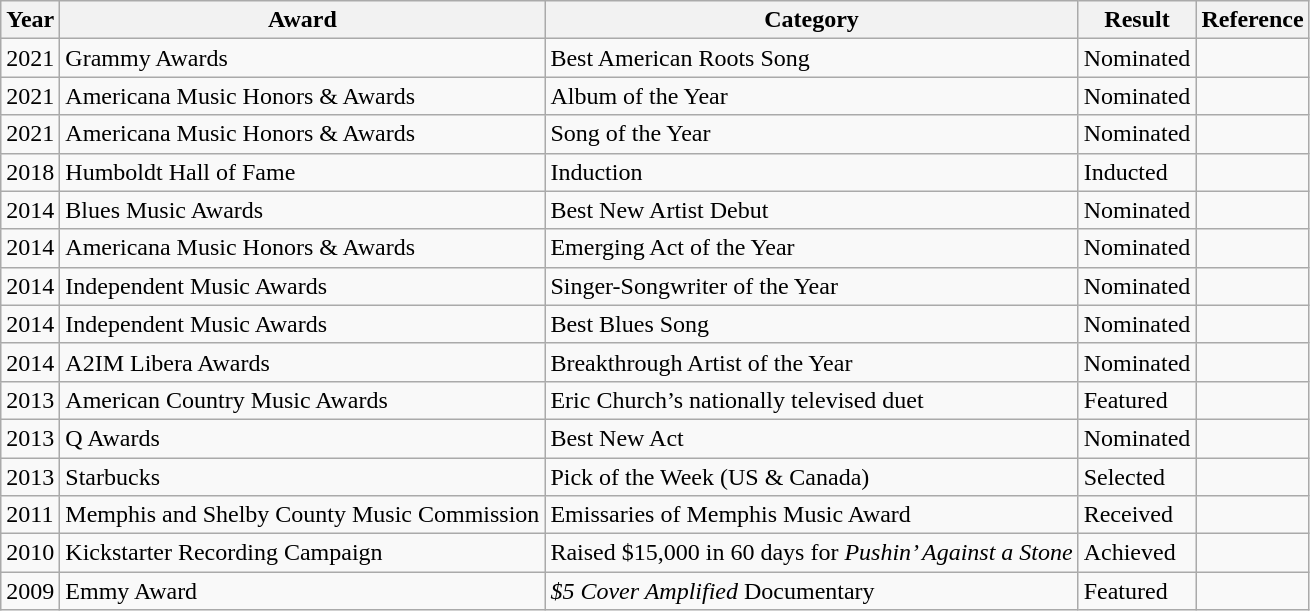<table class="wikitable">
<tr>
<th>Year</th>
<th>Award</th>
<th>Category</th>
<th>Result</th>
<th>Reference</th>
</tr>
<tr>
<td>2021</td>
<td>Grammy Awards</td>
<td>Best American Roots Song</td>
<td>Nominated</td>
<td></td>
</tr>
<tr>
<td>2021</td>
<td>Americana Music Honors & Awards</td>
<td>Album of the Year</td>
<td>Nominated</td>
<td></td>
</tr>
<tr>
<td>2021</td>
<td>Americana Music Honors & Awards</td>
<td>Song of the Year</td>
<td>Nominated</td>
<td></td>
</tr>
<tr>
<td>2018</td>
<td>Humboldt Hall of Fame</td>
<td>Induction</td>
<td>Inducted</td>
<td></td>
</tr>
<tr>
<td>2014</td>
<td>Blues Music Awards</td>
<td>Best New Artist Debut</td>
<td>Nominated</td>
<td></td>
</tr>
<tr>
<td>2014</td>
<td>Americana Music Honors & Awards</td>
<td>Emerging Act of the Year</td>
<td>Nominated</td>
<td></td>
</tr>
<tr>
<td>2014</td>
<td>Independent Music Awards</td>
<td>Singer-Songwriter of the Year</td>
<td>Nominated</td>
<td></td>
</tr>
<tr>
<td>2014</td>
<td>Independent Music Awards</td>
<td>Best Blues Song</td>
<td>Nominated</td>
<td></td>
</tr>
<tr>
<td>2014</td>
<td>A2IM Libera Awards</td>
<td>Breakthrough Artist of the Year</td>
<td>Nominated</td>
<td></td>
</tr>
<tr>
<td>2013</td>
<td>American Country Music Awards</td>
<td>Eric Church’s nationally televised duet</td>
<td>Featured</td>
<td></td>
</tr>
<tr>
<td>2013</td>
<td>Q Awards</td>
<td>Best New Act</td>
<td>Nominated</td>
<td></td>
</tr>
<tr>
<td>2013</td>
<td>Starbucks</td>
<td>Pick of the Week (US & Canada)</td>
<td>Selected</td>
<td></td>
</tr>
<tr>
<td>2011</td>
<td>Memphis and Shelby County Music Commission</td>
<td>Emissaries of Memphis Music Award</td>
<td>Received</td>
<td></td>
</tr>
<tr>
<td>2010</td>
<td>Kickstarter Recording Campaign</td>
<td>Raised $15,000 in 60 days for <em>Pushin’ Against a Stone</em></td>
<td>Achieved</td>
<td></td>
</tr>
<tr>
<td>2009</td>
<td>Emmy Award</td>
<td><em>$5 Cover Amplified</em> Documentary</td>
<td>Featured</td>
<td></td>
</tr>
</table>
